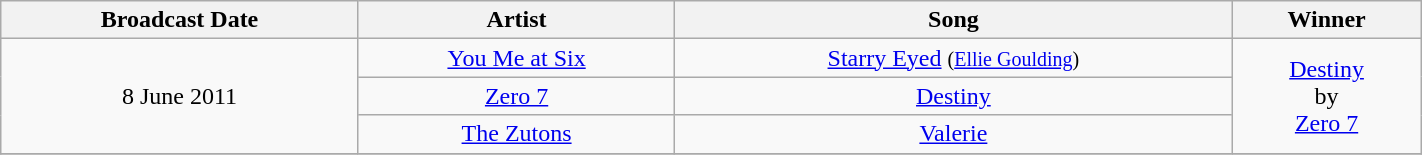<table class="wikitable" style="text-align:center" width=75%>
<tr>
<th>Broadcast Date</th>
<th>Artist</th>
<th>Song</th>
<th>Winner</th>
</tr>
<tr>
<td rowspan="3">8 June 2011</td>
<td><a href='#'>You Me at Six</a></td>
<td><a href='#'>Starry Eyed</a> <small>(<a href='#'>Ellie Goulding</a>)</small></td>
<td rowspan="3"><a href='#'>Destiny</a><br>by<br><a href='#'>Zero 7</a></td>
</tr>
<tr>
<td><a href='#'>Zero 7</a></td>
<td><a href='#'>Destiny</a></td>
</tr>
<tr>
<td><a href='#'>The Zutons</a></td>
<td><a href='#'>Valerie</a></td>
</tr>
<tr>
</tr>
</table>
